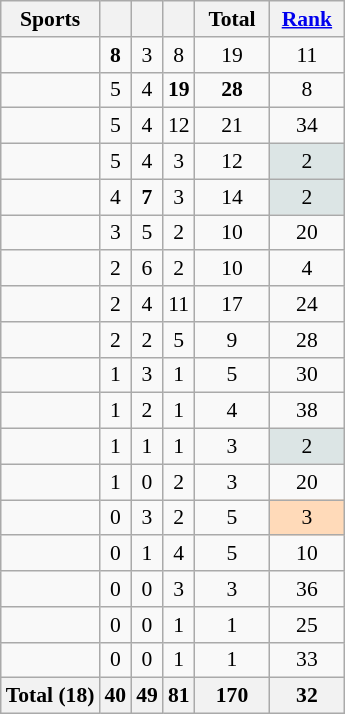<table class="wikitable sortable" style="text-align:center; font-size:90%">
<tr>
<th>Sports</th>
<th width:3em; font-weight:bold;"></th>
<th width:3em; font-weight:bold;"></th>
<th width:3em; font-weight:bold;"></th>
<th style="width:3em; font-weight:bold;">Total</th>
<th style="width:3em; font-weight:bold;"><a href='#'>Rank</a></th>
</tr>
<tr>
<td align=left></td>
<td><strong>8</strong></td>
<td>3</td>
<td>8</td>
<td>19</td>
<td>11</td>
</tr>
<tr>
<td align=left></td>
<td>5</td>
<td>4</td>
<td><strong>19</strong></td>
<td><strong>28</strong></td>
<td>8</td>
</tr>
<tr>
<td align=left></td>
<td>5</td>
<td>4</td>
<td>12</td>
<td>21</td>
<td>34</td>
</tr>
<tr>
<td align=left></td>
<td>5</td>
<td>4</td>
<td>3</td>
<td>12</td>
<td bgcolor=dce5e5>2</td>
</tr>
<tr>
<td align=left></td>
<td>4</td>
<td><strong>7</strong></td>
<td>3</td>
<td>14</td>
<td bgcolor=dce5e5>2</td>
</tr>
<tr>
<td align=left></td>
<td>3</td>
<td>5</td>
<td>2</td>
<td>10</td>
<td>20</td>
</tr>
<tr>
<td align=left></td>
<td>2</td>
<td>6</td>
<td>2</td>
<td>10</td>
<td>4</td>
</tr>
<tr>
<td align=left></td>
<td>2</td>
<td>4</td>
<td>11</td>
<td>17</td>
<td>24</td>
</tr>
<tr>
<td align=left></td>
<td>2</td>
<td>2</td>
<td>5</td>
<td>9</td>
<td>28</td>
</tr>
<tr>
<td align=left></td>
<td>1</td>
<td>3</td>
<td>1</td>
<td>5</td>
<td>30</td>
</tr>
<tr>
<td align=left></td>
<td>1</td>
<td>2</td>
<td>1</td>
<td>4</td>
<td>38</td>
</tr>
<tr>
<td align=left></td>
<td>1</td>
<td>1</td>
<td>1</td>
<td>3</td>
<td bgcolor=dce5e5>2</td>
</tr>
<tr>
<td align=left></td>
<td>1</td>
<td>0</td>
<td>2</td>
<td>3</td>
<td>20</td>
</tr>
<tr>
<td align=left></td>
<td>0</td>
<td>3</td>
<td>2</td>
<td>5</td>
<td bgcolor=ffdab9>3</td>
</tr>
<tr>
<td align=left></td>
<td>0</td>
<td>1</td>
<td>4</td>
<td>5</td>
<td>10</td>
</tr>
<tr>
<td align=left></td>
<td>0</td>
<td>0</td>
<td>3</td>
<td>3</td>
<td>36</td>
</tr>
<tr>
<td align=left></td>
<td>0</td>
<td>0</td>
<td>1</td>
<td>1</td>
<td>25</td>
</tr>
<tr>
<td align=left></td>
<td>0</td>
<td>0</td>
<td>1</td>
<td>1</td>
<td>33</td>
</tr>
<tr class="sortbottom">
<th>Total (18)</th>
<th>40</th>
<th>49</th>
<th>81</th>
<th>170</th>
<th bgcolor=ffdab9>32</th>
</tr>
</table>
